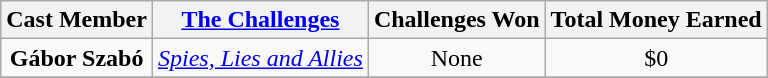<table class="wikitable sortable" style="text-align: center">
<tr>
<th>Cast Member</th>
<th><a href='#'>The Challenges</a></th>
<th>Challenges Won</th>
<th>Total Money Earned</th>
</tr>
<tr>
<td><strong>Gábor Szabó</strong></td>
<td><em><a href='#'>Spies, Lies and Allies</a></em></td>
<td>None</td>
<td>$0</td>
</tr>
<tr>
</tr>
</table>
